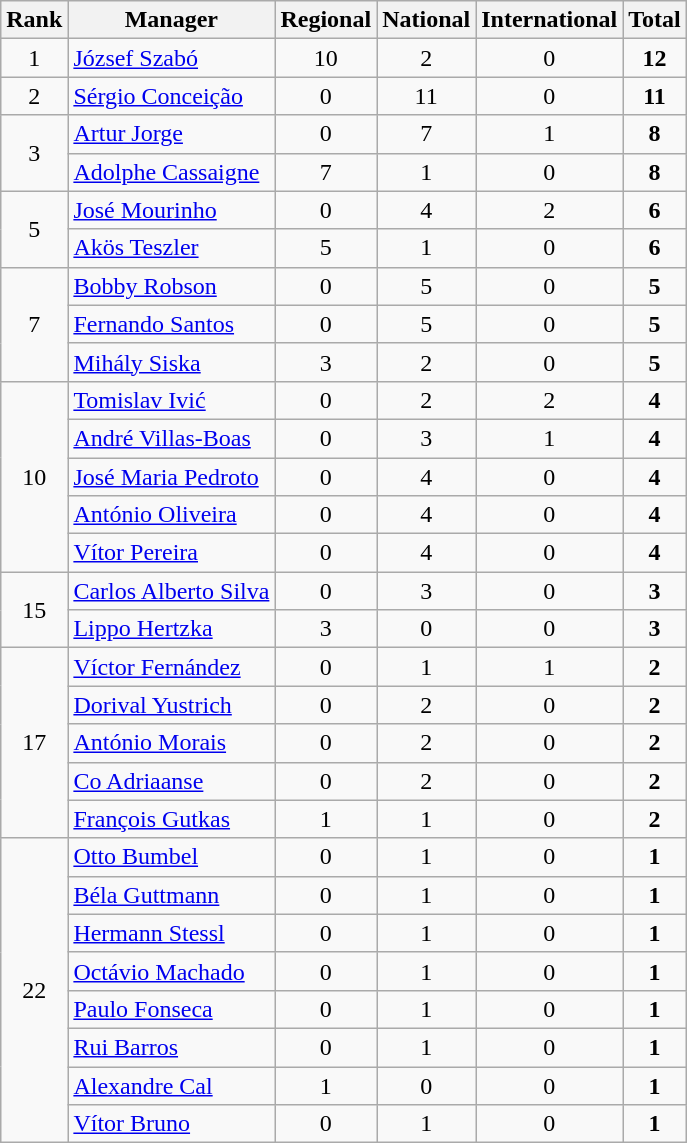<table class="wikitable sortable" style="text-align:center;">
<tr>
<th>Rank</th>
<th>Manager</th>
<th>Regional</th>
<th>National</th>
<th>International</th>
<th>Total</th>
</tr>
<tr>
<td>1</td>
<td align="left"> <a href='#'>József Szabó</a></td>
<td>10</td>
<td>2</td>
<td>0</td>
<td><strong>12</strong></td>
</tr>
<tr>
<td>2</td>
<td align="left"> <a href='#'>Sérgio Conceição</a></td>
<td>0</td>
<td>11</td>
<td>0</td>
<td><strong>11</strong></td>
</tr>
<tr>
<td rowspan="2">3</td>
<td align="left"> <a href='#'>Artur Jorge</a></td>
<td>0</td>
<td>7</td>
<td>1</td>
<td><strong>8</strong></td>
</tr>
<tr>
<td align="left"> <a href='#'>Adolphe Cassaigne</a></td>
<td>7</td>
<td>1</td>
<td>0</td>
<td><strong>8</strong></td>
</tr>
<tr>
<td rowspan="2">5</td>
<td align="left"> <a href='#'>José Mourinho</a></td>
<td>0</td>
<td>4</td>
<td>2</td>
<td><strong>6</strong></td>
</tr>
<tr>
<td align="left"> <a href='#'>Akös Teszler</a></td>
<td>5</td>
<td>1</td>
<td>0</td>
<td><strong>6</strong></td>
</tr>
<tr>
<td rowspan="3">7</td>
<td align="left"> <a href='#'>Bobby Robson</a></td>
<td>0</td>
<td>5</td>
<td>0</td>
<td><strong>5</strong></td>
</tr>
<tr>
<td align="left"> <a href='#'>Fernando Santos</a></td>
<td>0</td>
<td>5</td>
<td>0</td>
<td><strong>5</strong></td>
</tr>
<tr>
<td align="left"> <a href='#'>Mihály Siska</a></td>
<td>3</td>
<td>2</td>
<td>0</td>
<td><strong>5</strong></td>
</tr>
<tr>
<td rowspan="5">10</td>
<td align="left"> <a href='#'>Tomislav Ivić</a></td>
<td>0</td>
<td>2</td>
<td>2</td>
<td><strong>4</strong></td>
</tr>
<tr>
<td align="left"> <a href='#'>André Villas-Boas</a></td>
<td>0</td>
<td>3</td>
<td>1</td>
<td><strong>4</strong></td>
</tr>
<tr>
<td align="left"> <a href='#'>José Maria Pedroto</a></td>
<td>0</td>
<td>4</td>
<td>0</td>
<td><strong>4</strong></td>
</tr>
<tr>
<td align="left"> <a href='#'>António Oliveira</a></td>
<td>0</td>
<td>4</td>
<td>0</td>
<td><strong>4</strong></td>
</tr>
<tr>
<td align="left"> <a href='#'>Vítor Pereira</a></td>
<td>0</td>
<td>4</td>
<td>0</td>
<td><strong>4</strong></td>
</tr>
<tr>
<td rowspan="2">15</td>
<td align="left"> <a href='#'>Carlos Alberto Silva</a></td>
<td>0</td>
<td>3</td>
<td>0</td>
<td><strong>3</strong></td>
</tr>
<tr>
<td align="left"> <a href='#'>Lippo Hertzka</a></td>
<td>3</td>
<td>0</td>
<td>0</td>
<td><strong>3</strong></td>
</tr>
<tr>
<td rowspan="5">17</td>
<td align="left"> <a href='#'>Víctor Fernández</a></td>
<td>0</td>
<td>1</td>
<td>1</td>
<td><strong>2</strong></td>
</tr>
<tr>
<td align="left"> <a href='#'>Dorival Yustrich</a></td>
<td>0</td>
<td>2</td>
<td>0</td>
<td><strong>2</strong></td>
</tr>
<tr>
<td align="left"> <a href='#'>António Morais</a></td>
<td>0</td>
<td>2</td>
<td>0</td>
<td><strong>2</strong></td>
</tr>
<tr>
<td align="left"> <a href='#'>Co Adriaanse</a></td>
<td>0</td>
<td>2</td>
<td>0</td>
<td><strong>2</strong></td>
</tr>
<tr>
<td align="left"> <a href='#'>François Gutkas</a></td>
<td>1</td>
<td>1</td>
<td>0</td>
<td><strong>2</strong></td>
</tr>
<tr>
<td rowspan="8">22</td>
<td align="left"> <a href='#'>Otto Bumbel</a></td>
<td>0</td>
<td>1</td>
<td>0</td>
<td><strong>1</strong></td>
</tr>
<tr>
<td align="left"> <a href='#'>Béla Guttmann</a></td>
<td>0</td>
<td>1</td>
<td>0</td>
<td><strong>1</strong></td>
</tr>
<tr>
<td align="left"> <a href='#'>Hermann Stessl</a></td>
<td>0</td>
<td>1</td>
<td>0</td>
<td><strong>1</strong></td>
</tr>
<tr>
<td align="left"> <a href='#'>Octávio Machado</a></td>
<td>0</td>
<td>1</td>
<td>0</td>
<td><strong>1</strong></td>
</tr>
<tr>
<td align="left"> <a href='#'>Paulo Fonseca</a></td>
<td>0</td>
<td>1</td>
<td>0</td>
<td><strong>1</strong></td>
</tr>
<tr>
<td align="left"> <a href='#'>Rui Barros</a></td>
<td>0</td>
<td>1</td>
<td>0</td>
<td><strong>1</strong></td>
</tr>
<tr>
<td align="left"> <a href='#'>Alexandre Cal</a></td>
<td>1</td>
<td>0</td>
<td>0</td>
<td><strong>1</strong></td>
</tr>
<tr>
<td align="left"> <a href='#'>Vítor Bruno</a></td>
<td>0</td>
<td>1</td>
<td>0</td>
<td><strong>1</strong></td>
</tr>
</table>
